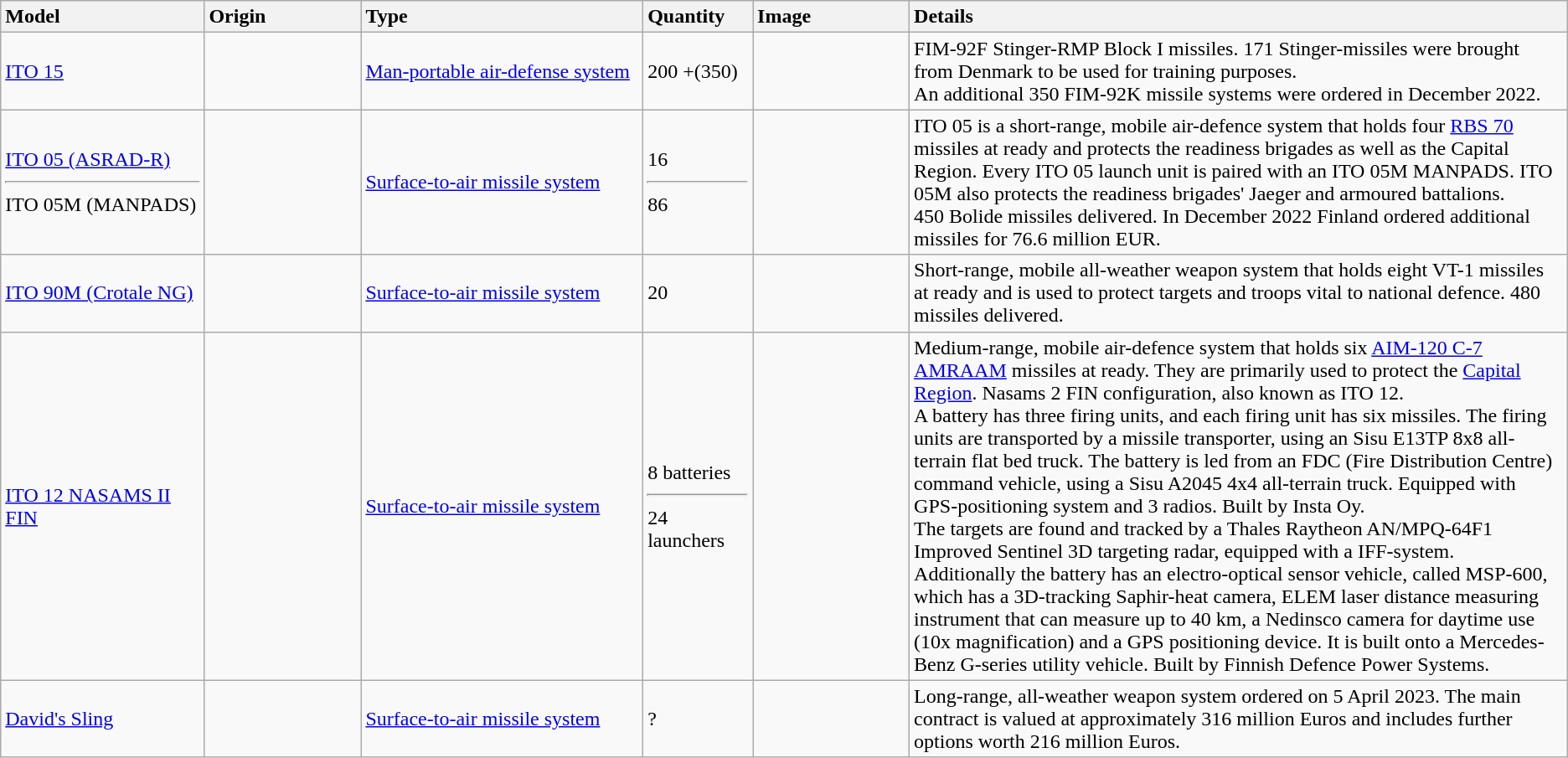<table class="wikitable">
<tr>
<th style="text-align: left; width:13%;">Model</th>
<th style="text-align: left; width:10%;">Origin</th>
<th style="text-align: left; width:18%;">Type</th>
<th style="text-align: left; width:7%;">Quantity</th>
<th style="text-align: left; width:10%;">Image</th>
<th style="text-align: left; width:42%;">Details</th>
</tr>
<tr>
<td><a href='#'>ITO 15</a></td>
<td></td>
<td><a href='#'>Man-portable air-defense system</a></td>
<td>200 +(350)</td>
<td></td>
<td>FIM-92F Stinger-RMP Block I missiles. 171 Stinger-missiles were brought from Denmark to be used for training purposes.<br>An additional 350 FIM-92K missile systems were ordered in December 2022.</td>
</tr>
<tr>
<td><a href='#'>ITO 05 (ASRAD-R)</a><hr>ITO 05M (MANPADS)</td>
<td><br></td>
<td><a href='#'>Surface-to-air missile system</a></td>
<td>16<hr>86</td>
<td></td>
<td>ITO 05 is a short-range, mobile air-defence system that holds four <a href='#'>RBS 70</a> missiles at ready and protects the readiness brigades as well as the Capital Region. Every ITO 05 launch unit is paired with an ITO 05M MANPADS. ITO 05M also protects the readiness brigades' Jaeger and armoured battalions.<br>450 Bolide missiles delivered. In December 2022 Finland ordered additional missiles for 76.6 million EUR.</td>
</tr>
<tr>
<td><a href='#'>ITO 90M (Crotale NG)</a></td>
<td></td>
<td><a href='#'>Surface-to-air missile system</a></td>
<td>20</td>
<td></td>
<td>Short-range, mobile all-weather weapon system that holds eight VT-1 missiles at ready and is used to protect targets and troops vital to national defence. 480 missiles delivered.</td>
</tr>
<tr>
<td><a href='#'>ITO 12 NASAMS II FIN</a></td>
<td></td>
<td><a href='#'>Surface-to-air missile system</a></td>
<td>8 batteries <hr>24 launchers</td>
<td></td>
<td>Medium-range, mobile air-defence system that holds six <a href='#'>AIM-120 C-7 AMRAAM</a> missiles at ready. They are primarily used to protect the <a href='#'>Capital Region</a>. Nasams 2 FIN configuration, also known as ITO 12.<br>A battery has three firing units, and each firing unit has six missiles. The firing units are transported by a missile transporter, using an Sisu E13TP 8x8 all-terrain flat bed truck. The battery is led from an FDC (Fire Distribution Centre) command vehicle, using a Sisu A2045 4x4 all-terrain truck. Equipped with GPS-positioning system and 3 radios. Built by Insta Oy.<br>The targets are found and tracked by a Thales Raytheon AN/MPQ-64F1 Improved Sentinel 3D targeting radar, equipped with a IFF-system.<br>Additionally the battery has an electro-optical sensor vehicle, called MSP-600, which has a 3D-tracking Saphir-heat camera, ELEM laser distance measuring instrument that can measure up to 40 km, a Nedinsco camera for daytime use (10x magnification) and a GPS positioning device. It is built onto a Mercedes-Benz G-series utility vehicle. Built by Finnish Defence Power Systems.</td>
</tr>
<tr>
<td><a href='#'>David's Sling</a></td>
<td></td>
<td><a href='#'>Surface-to-air missile system</a></td>
<td>?</td>
<td></td>
<td>Long-range, all-weather weapon system ordered on 5 April 2023. The main contract is valued at approximately 316 million Euros and includes further options worth 216 million Euros.</td>
</tr>
</table>
